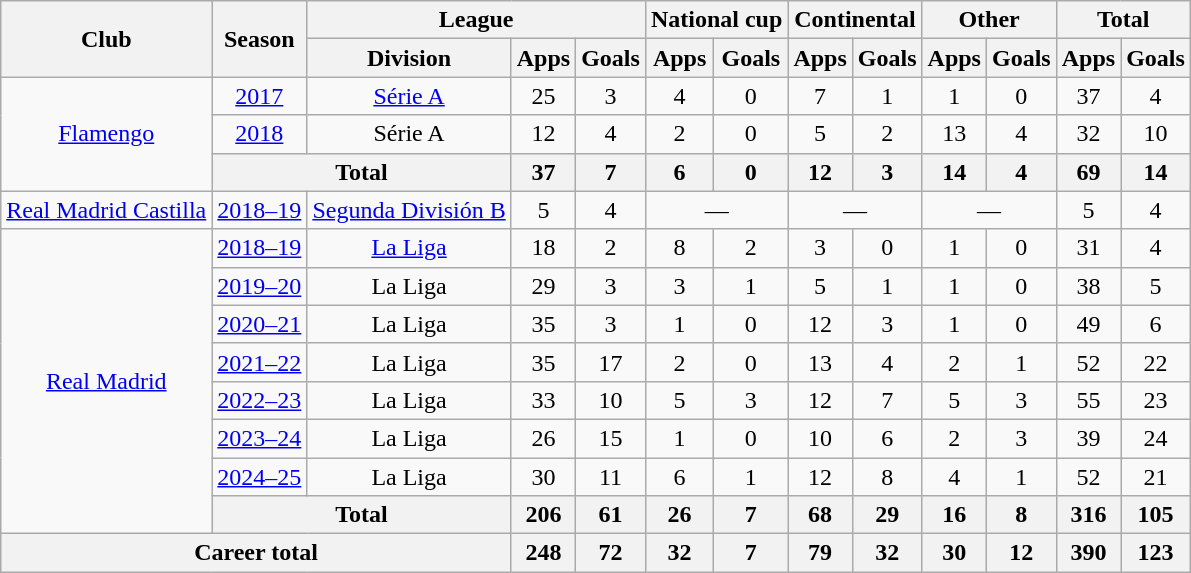<table class="wikitable" style="text-align:center">
<tr>
<th rowspan="2">Club</th>
<th rowspan="2">Season</th>
<th colspan="3">League</th>
<th colspan="2">National cup</th>
<th colspan="2">Continental</th>
<th colspan="2">Other</th>
<th colspan="2">Total</th>
</tr>
<tr>
<th>Division</th>
<th>Apps</th>
<th>Goals</th>
<th>Apps</th>
<th>Goals</th>
<th>Apps</th>
<th>Goals</th>
<th>Apps</th>
<th>Goals</th>
<th>Apps</th>
<th>Goals</th>
</tr>
<tr>
<td rowspan="3"><a href='#'>Flamengo</a></td>
<td><a href='#'>2017</a></td>
<td><a href='#'>Série A</a></td>
<td>25</td>
<td>3</td>
<td>4</td>
<td>0</td>
<td>7</td>
<td>1</td>
<td>1</td>
<td>0</td>
<td>37</td>
<td>4</td>
</tr>
<tr>
<td><a href='#'>2018</a></td>
<td>Série A</td>
<td>12</td>
<td>4</td>
<td>2</td>
<td>0</td>
<td>5</td>
<td>2</td>
<td>13</td>
<td>4</td>
<td>32</td>
<td>10</td>
</tr>
<tr>
<th colspan="2">Total</th>
<th>37</th>
<th>7</th>
<th>6</th>
<th>0</th>
<th>12</th>
<th>3</th>
<th>14</th>
<th>4</th>
<th>69</th>
<th>14</th>
</tr>
<tr>
<td><a href='#'>Real Madrid Castilla</a></td>
<td><a href='#'>2018–19</a></td>
<td><a href='#'>Segunda División B</a></td>
<td>5</td>
<td>4</td>
<td colspan="2">—</td>
<td colspan="2">—</td>
<td colspan="2">—</td>
<td>5</td>
<td>4</td>
</tr>
<tr>
<td rowspan=8><a href='#'>Real Madrid</a></td>
<td><a href='#'>2018–19</a></td>
<td><a href='#'>La Liga</a></td>
<td>18</td>
<td>2</td>
<td>8</td>
<td>2</td>
<td>3</td>
<td>0</td>
<td>1</td>
<td>0</td>
<td>31</td>
<td>4</td>
</tr>
<tr>
<td><a href='#'>2019–20</a></td>
<td>La Liga</td>
<td>29</td>
<td>3</td>
<td>3</td>
<td>1</td>
<td>5</td>
<td>1</td>
<td>1</td>
<td>0</td>
<td>38</td>
<td>5</td>
</tr>
<tr>
<td><a href='#'>2020–21</a></td>
<td>La Liga</td>
<td>35</td>
<td>3</td>
<td>1</td>
<td>0</td>
<td>12</td>
<td>3</td>
<td>1</td>
<td>0</td>
<td>49</td>
<td>6</td>
</tr>
<tr>
<td><a href='#'>2021–22</a></td>
<td>La Liga</td>
<td>35</td>
<td>17</td>
<td>2</td>
<td>0</td>
<td>13</td>
<td>4</td>
<td>2</td>
<td>1</td>
<td>52</td>
<td>22</td>
</tr>
<tr>
<td><a href='#'>2022–23</a></td>
<td>La Liga</td>
<td>33</td>
<td>10</td>
<td>5</td>
<td>3</td>
<td>12</td>
<td>7</td>
<td>5</td>
<td>3</td>
<td>55</td>
<td>23</td>
</tr>
<tr>
<td><a href='#'>2023–24</a></td>
<td>La Liga</td>
<td>26</td>
<td>15</td>
<td>1</td>
<td>0</td>
<td>10</td>
<td>6</td>
<td>2</td>
<td>3</td>
<td>39</td>
<td>24</td>
</tr>
<tr>
<td><a href='#'>2024–25</a></td>
<td>La Liga</td>
<td>30</td>
<td>11</td>
<td>6</td>
<td>1</td>
<td>12</td>
<td>8</td>
<td>4</td>
<td>1</td>
<td>52</td>
<td>21</td>
</tr>
<tr>
<th colspan="2">Total</th>
<th>206</th>
<th>61</th>
<th>26</th>
<th>7</th>
<th>68</th>
<th>29</th>
<th>16</th>
<th>8</th>
<th>316</th>
<th>105</th>
</tr>
<tr>
<th colspan="3">Career total</th>
<th>248</th>
<th>72</th>
<th>32</th>
<th>7</th>
<th>79</th>
<th>32</th>
<th>30</th>
<th>12</th>
<th>390</th>
<th>123</th>
</tr>
</table>
